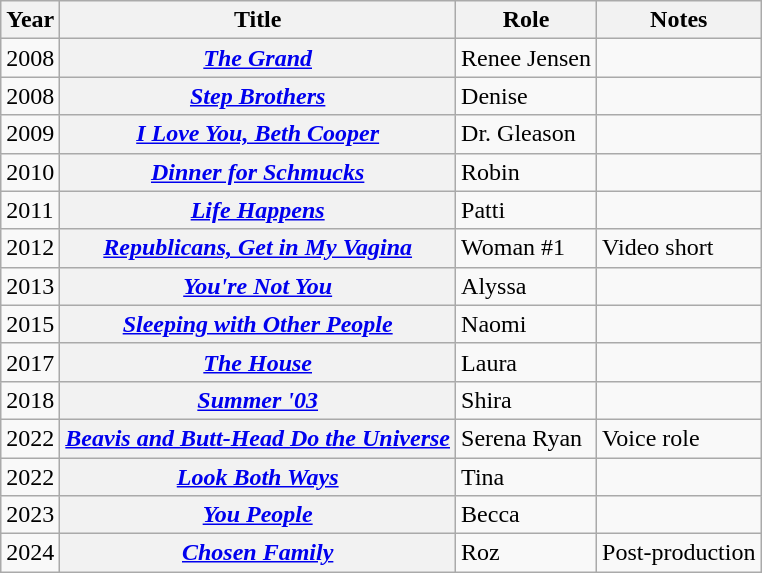<table class="wikitable sortable plainrowheaders">
<tr>
<th scope="col">Year</th>
<th scope="col">Title</th>
<th scope="col">Role</th>
<th scope="col" class="unsortable">Notes</th>
</tr>
<tr>
<td>2008</td>
<th scope="row"><em><a href='#'>The Grand</a></em></th>
<td>Renee Jensen</td>
<td></td>
</tr>
<tr>
<td>2008</td>
<th scope="row"><em><a href='#'>Step Brothers</a></em></th>
<td>Denise</td>
<td></td>
</tr>
<tr>
<td>2009</td>
<th scope="row"><em><a href='#'>I Love You, Beth Cooper</a></em></th>
<td>Dr. Gleason</td>
<td></td>
</tr>
<tr>
<td>2010</td>
<th scope="row"><em><a href='#'>Dinner for Schmucks</a></em></th>
<td>Robin</td>
<td></td>
</tr>
<tr>
<td>2011</td>
<th scope="row"><em><a href='#'>Life Happens</a></em></th>
<td>Patti</td>
<td></td>
</tr>
<tr>
<td>2012</td>
<th scope="row"><em><a href='#'>Republicans, Get in My Vagina</a></em></th>
<td>Woman #1</td>
<td>Video short</td>
</tr>
<tr>
<td>2013</td>
<th scope="row"><em><a href='#'>You're Not You</a></em></th>
<td>Alyssa</td>
<td></td>
</tr>
<tr>
<td>2015</td>
<th scope="row"><em><a href='#'>Sleeping with Other People</a></em></th>
<td>Naomi</td>
<td></td>
</tr>
<tr>
<td>2017</td>
<th scope="row"><em><a href='#'>The House</a></em></th>
<td>Laura</td>
<td></td>
</tr>
<tr>
<td>2018</td>
<th scope="row"><em><a href='#'>Summer '03</a></em></th>
<td>Shira</td>
<td></td>
</tr>
<tr>
<td>2022</td>
<th scope="row"><em><a href='#'>Beavis and Butt-Head Do the Universe</a></em></th>
<td>Serena Ryan</td>
<td>Voice role</td>
</tr>
<tr>
<td>2022</td>
<th scope="row"><em><a href='#'>Look Both Ways</a></em></th>
<td>Tina</td>
<td></td>
</tr>
<tr>
<td>2023</td>
<th scope="row"><em><a href='#'>You People</a></em></th>
<td>Becca</td>
<td></td>
</tr>
<tr>
<td>2024</td>
<th scope="row"><em><a href='#'>Chosen Family</a></em></th>
<td>Roz</td>
<td>Post-production</td>
</tr>
</table>
